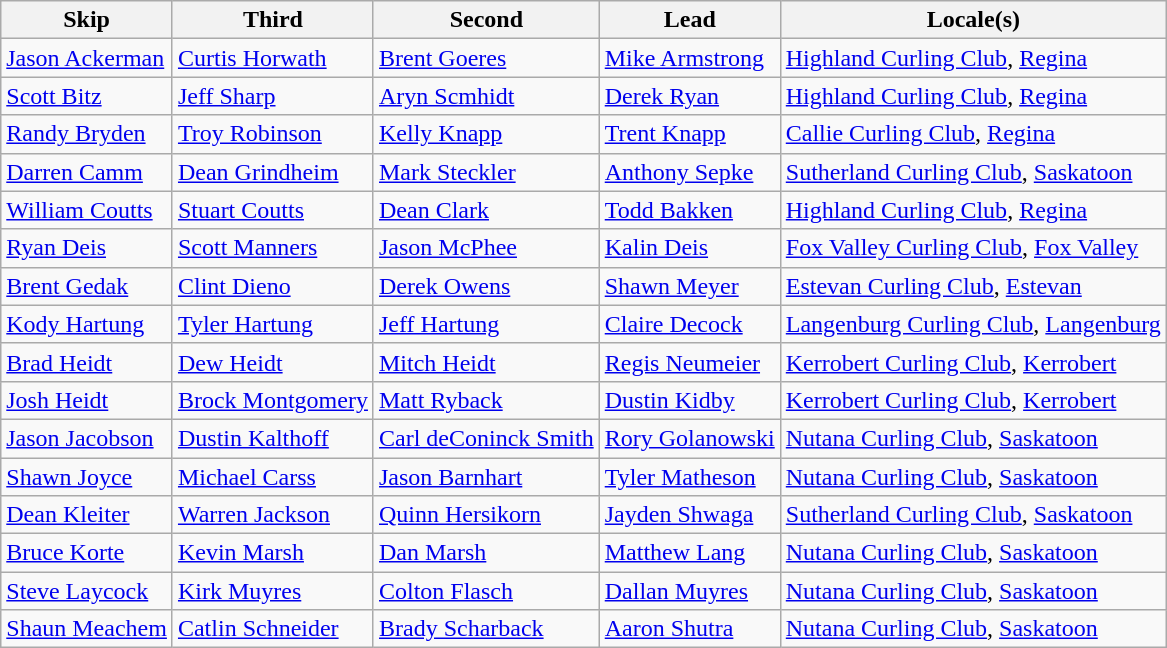<table class="wikitable">
<tr>
<th>Skip</th>
<th>Third</th>
<th>Second</th>
<th>Lead</th>
<th>Locale(s)</th>
</tr>
<tr>
<td><a href='#'>Jason Ackerman</a></td>
<td><a href='#'>Curtis Horwath</a></td>
<td><a href='#'>Brent Goeres</a></td>
<td><a href='#'>Mike Armstrong</a></td>
<td><a href='#'>Highland Curling Club</a>, <a href='#'>Regina</a></td>
</tr>
<tr>
<td><a href='#'>Scott Bitz</a></td>
<td><a href='#'>Jeff Sharp</a></td>
<td><a href='#'>Aryn Scmhidt</a></td>
<td><a href='#'>Derek Ryan</a></td>
<td><a href='#'>Highland Curling Club</a>, <a href='#'>Regina</a></td>
</tr>
<tr>
<td><a href='#'>Randy Bryden</a></td>
<td><a href='#'>Troy Robinson</a></td>
<td><a href='#'>Kelly Knapp</a></td>
<td><a href='#'>Trent Knapp</a></td>
<td><a href='#'>Callie Curling Club</a>, <a href='#'>Regina</a></td>
</tr>
<tr>
<td><a href='#'>Darren Camm</a></td>
<td><a href='#'>Dean Grindheim</a></td>
<td><a href='#'>Mark Steckler</a></td>
<td><a href='#'>Anthony Sepke</a></td>
<td><a href='#'>Sutherland Curling Club</a>, <a href='#'>Saskatoon</a></td>
</tr>
<tr>
<td><a href='#'>William Coutts</a></td>
<td><a href='#'>Stuart Coutts</a></td>
<td><a href='#'>Dean Clark</a></td>
<td><a href='#'>Todd Bakken</a></td>
<td><a href='#'>Highland Curling Club</a>, <a href='#'>Regina</a></td>
</tr>
<tr>
<td><a href='#'>Ryan Deis</a></td>
<td><a href='#'>Scott Manners</a></td>
<td><a href='#'>Jason McPhee</a></td>
<td><a href='#'>Kalin Deis</a></td>
<td><a href='#'>Fox Valley Curling Club</a>, <a href='#'>Fox Valley</a></td>
</tr>
<tr>
<td><a href='#'>Brent Gedak</a></td>
<td><a href='#'>Clint Dieno</a></td>
<td><a href='#'>Derek Owens</a></td>
<td><a href='#'>Shawn Meyer</a></td>
<td><a href='#'>Estevan Curling Club</a>, <a href='#'>Estevan</a></td>
</tr>
<tr>
<td><a href='#'>Kody Hartung</a></td>
<td><a href='#'>Tyler Hartung</a></td>
<td><a href='#'>Jeff Hartung</a></td>
<td><a href='#'>Claire Decock</a></td>
<td><a href='#'>Langenburg Curling Club</a>, <a href='#'>Langenburg</a></td>
</tr>
<tr>
<td><a href='#'>Brad Heidt</a></td>
<td><a href='#'>Dew Heidt</a></td>
<td><a href='#'>Mitch Heidt</a></td>
<td><a href='#'>Regis Neumeier</a></td>
<td><a href='#'>Kerrobert Curling Club</a>, <a href='#'>Kerrobert</a></td>
</tr>
<tr>
<td><a href='#'>Josh Heidt</a></td>
<td><a href='#'>Brock Montgomery</a></td>
<td><a href='#'>Matt Ryback</a></td>
<td><a href='#'>Dustin Kidby</a></td>
<td><a href='#'>Kerrobert Curling Club</a>, <a href='#'>Kerrobert</a></td>
</tr>
<tr>
<td><a href='#'>Jason Jacobson</a></td>
<td><a href='#'>Dustin Kalthoff</a></td>
<td><a href='#'>Carl deConinck Smith</a></td>
<td><a href='#'>Rory Golanowski</a></td>
<td><a href='#'>Nutana Curling Club</a>, <a href='#'>Saskatoon</a></td>
</tr>
<tr>
<td><a href='#'>Shawn Joyce</a></td>
<td><a href='#'>Michael Carss</a></td>
<td><a href='#'>Jason Barnhart</a></td>
<td><a href='#'>Tyler Matheson</a></td>
<td><a href='#'>Nutana Curling Club</a>, <a href='#'>Saskatoon</a></td>
</tr>
<tr>
<td><a href='#'>Dean Kleiter</a></td>
<td><a href='#'>Warren Jackson</a></td>
<td><a href='#'>Quinn Hersikorn</a></td>
<td><a href='#'>Jayden Shwaga</a></td>
<td><a href='#'>Sutherland Curling Club</a>, <a href='#'>Saskatoon</a></td>
</tr>
<tr>
<td><a href='#'>Bruce Korte</a></td>
<td><a href='#'>Kevin Marsh</a></td>
<td><a href='#'>Dan Marsh</a></td>
<td><a href='#'>Matthew Lang</a></td>
<td><a href='#'>Nutana Curling Club</a>, <a href='#'>Saskatoon</a></td>
</tr>
<tr>
<td><a href='#'>Steve Laycock</a></td>
<td><a href='#'>Kirk Muyres</a></td>
<td><a href='#'>Colton Flasch</a></td>
<td><a href='#'>Dallan Muyres</a></td>
<td><a href='#'>Nutana Curling Club</a>, <a href='#'>Saskatoon</a></td>
</tr>
<tr>
<td><a href='#'>Shaun Meachem</a></td>
<td><a href='#'>Catlin Schneider</a></td>
<td><a href='#'>Brady Scharback</a></td>
<td><a href='#'>Aaron Shutra</a></td>
<td><a href='#'>Nutana Curling Club</a>, <a href='#'>Saskatoon</a></td>
</tr>
</table>
